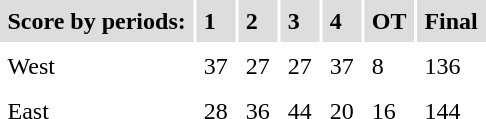<table cellpadding=5>
<tr bgcolor="#dddddd">
<td><strong>Score by periods:</strong></td>
<td><strong>1</strong></td>
<td><strong>2</strong></td>
<td><strong>3</strong></td>
<td><strong>4</strong></td>
<td><strong>OT</strong></td>
<td><strong>Final</strong></td>
</tr>
<tr>
<td>West</td>
<td>37</td>
<td>27</td>
<td>27</td>
<td>37</td>
<td>8</td>
<td>136</td>
</tr>
<tr>
<td>East</td>
<td>28</td>
<td>36</td>
<td>44</td>
<td>20</td>
<td>16</td>
<td>144</td>
</tr>
<tr>
</tr>
</table>
